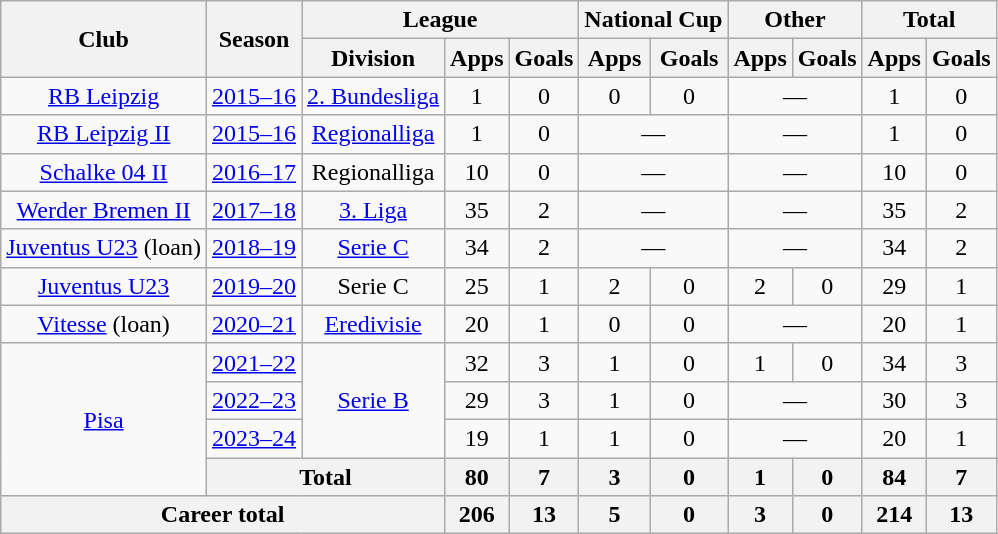<table class="wikitable" style="text-align: center">
<tr>
<th rowspan="2">Club</th>
<th rowspan="2">Season</th>
<th colspan="3">League</th>
<th colspan="2">National Cup</th>
<th colspan="2">Other</th>
<th colspan="2">Total</th>
</tr>
<tr>
<th>Division</th>
<th>Apps</th>
<th>Goals</th>
<th>Apps</th>
<th>Goals</th>
<th>Apps</th>
<th>Goals</th>
<th>Apps</th>
<th>Goals</th>
</tr>
<tr>
<td><a href='#'>RB Leipzig</a></td>
<td><a href='#'>2015–16</a></td>
<td><a href='#'>2. Bundesliga</a></td>
<td>1</td>
<td>0</td>
<td>0</td>
<td>0</td>
<td colspan="2">—</td>
<td>1</td>
<td>0</td>
</tr>
<tr>
<td><a href='#'>RB Leipzig II</a></td>
<td><a href='#'>2015–16</a></td>
<td><a href='#'>Regionalliga</a></td>
<td>1</td>
<td>0</td>
<td colspan="2">—</td>
<td colspan="2">—</td>
<td>1</td>
<td>0</td>
</tr>
<tr>
<td><a href='#'>Schalke 04 II</a></td>
<td><a href='#'>2016–17</a></td>
<td>Regionalliga</td>
<td>10</td>
<td>0</td>
<td colspan="2">—</td>
<td colspan="2">—</td>
<td>10</td>
<td>0</td>
</tr>
<tr>
<td><a href='#'>Werder Bremen II</a></td>
<td><a href='#'>2017–18</a></td>
<td><a href='#'>3. Liga</a></td>
<td>35</td>
<td>2</td>
<td colspan="2">—</td>
<td colspan="2">—</td>
<td>35</td>
<td>2</td>
</tr>
<tr>
<td><a href='#'>Juventus U23</a> (loan)</td>
<td><a href='#'>2018–19</a></td>
<td><a href='#'>Serie C</a></td>
<td>34</td>
<td>2</td>
<td colspan="2">—</td>
<td colspan="2">—</td>
<td>34</td>
<td>2</td>
</tr>
<tr>
<td><a href='#'>Juventus U23</a></td>
<td><a href='#'>2019–20</a></td>
<td>Serie C</td>
<td>25</td>
<td>1</td>
<td>2</td>
<td>0</td>
<td>2</td>
<td>0</td>
<td>29</td>
<td>1</td>
</tr>
<tr>
<td><a href='#'>Vitesse</a> (loan)</td>
<td><a href='#'>2020–21</a></td>
<td><a href='#'>Eredivisie</a></td>
<td>20</td>
<td>1</td>
<td>0</td>
<td>0</td>
<td colspan="2">—</td>
<td>20</td>
<td>1</td>
</tr>
<tr>
<td rowspan="4"><a href='#'>Pisa</a></td>
<td><a href='#'>2021–22</a></td>
<td rowspan="3"><a href='#'>Serie B</a></td>
<td>32</td>
<td>3</td>
<td>1</td>
<td>0</td>
<td>1</td>
<td>0</td>
<td>34</td>
<td>3</td>
</tr>
<tr>
<td><a href='#'>2022–23</a></td>
<td>29</td>
<td>3</td>
<td>1</td>
<td>0</td>
<td colspan="2">—</td>
<td>30</td>
<td>3</td>
</tr>
<tr>
<td><a href='#'>2023–24</a></td>
<td>19</td>
<td>1</td>
<td>1</td>
<td>0</td>
<td colspan="2">—</td>
<td>20</td>
<td>1</td>
</tr>
<tr>
<th colspan="2">Total</th>
<th>80</th>
<th>7</th>
<th>3</th>
<th>0</th>
<th>1</th>
<th>0</th>
<th>84</th>
<th>7</th>
</tr>
<tr>
<th colspan="3">Career total</th>
<th>206</th>
<th>13</th>
<th>5</th>
<th>0</th>
<th>3</th>
<th>0</th>
<th>214</th>
<th>13</th>
</tr>
</table>
